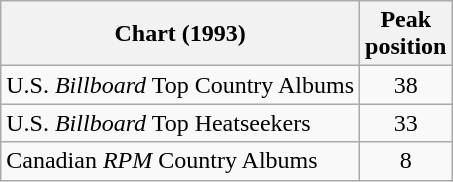<table class="wikitable">
<tr>
<th>Chart (1993)</th>
<th>Peak<br>position</th>
</tr>
<tr>
<td>U.S. <em>Billboard</em> Top Country Albums</td>
<td align="center">38</td>
</tr>
<tr>
<td>U.S. <em>Billboard</em> Top Heatseekers</td>
<td align="center">33</td>
</tr>
<tr>
<td>Canadian <em>RPM</em> Country Albums</td>
<td align="center">8</td>
</tr>
</table>
